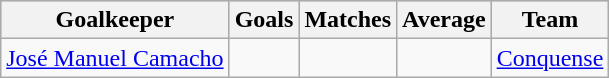<table class="wikitable sortable" class="wikitable">
<tr style="background:#ccc; text-align:center;">
<th>Goalkeeper</th>
<th>Goals</th>
<th>Matches</th>
<th>Average</th>
<th>Team</th>
</tr>
<tr>
<td> <a href='#'>José Manuel Camacho</a></td>
<td></td>
<td></td>
<td></td>
<td><a href='#'>Conquense</a></td>
</tr>
</table>
